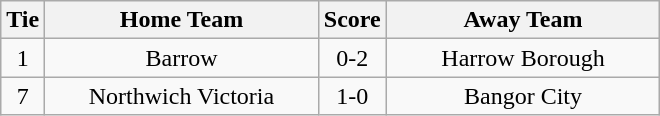<table class="wikitable" style="text-align:center;">
<tr>
<th width=20>Tie</th>
<th width=175>Home Team</th>
<th width=20>Score</th>
<th width=175>Away Team</th>
</tr>
<tr>
<td>1</td>
<td>Barrow</td>
<td>0-2</td>
<td>Harrow Borough</td>
</tr>
<tr>
<td>7</td>
<td>Northwich Victoria</td>
<td>1-0</td>
<td>Bangor City</td>
</tr>
</table>
